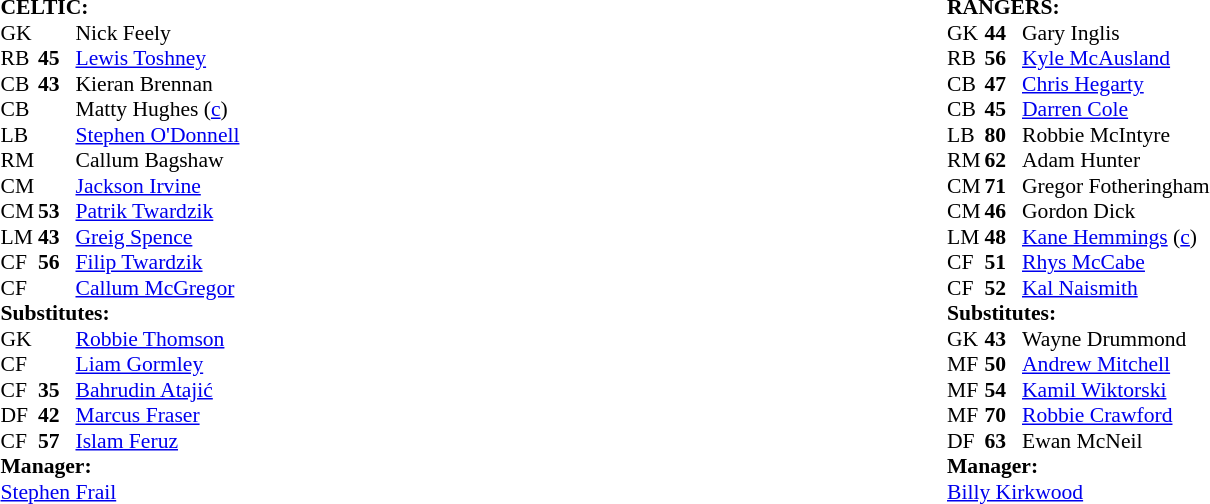<table width="100%">
<tr>
<td valign="top" width="50%"><br><table style="font-size: 90%" cellspacing="0" cellpadding="0">
<tr>
<td colspan="4"><strong>CELTIC:</strong></td>
</tr>
<tr>
<th width="25"></th>
<th width="25"></th>
</tr>
<tr>
<td>GK</td>
<td></td>
<td> Nick Feely</td>
</tr>
<tr>
<td>RB</td>
<td><strong>45</strong></td>
<td> <a href='#'>Lewis Toshney</a></td>
<td></td>
</tr>
<tr>
<td>CB</td>
<td><strong>43</strong></td>
<td> Kieran Brennan</td>
<td></td>
</tr>
<tr>
<td>CB</td>
<td></td>
<td> Matty Hughes (<a href='#'>c</a>)</td>
<td></td>
<td></td>
</tr>
<tr>
<td>LB</td>
<td></td>
<td> <a href='#'>Stephen O'Donnell</a></td>
<td></td>
</tr>
<tr>
<td>RM</td>
<td></td>
<td> Callum Bagshaw</td>
<td></td>
<td></td>
</tr>
<tr>
<td>CM</td>
<td></td>
<td> <a href='#'>Jackson Irvine</a></td>
</tr>
<tr>
<td>CM</td>
<td><strong>53</strong></td>
<td> <a href='#'>Patrik Twardzik</a></td>
<td></td>
<td></td>
</tr>
<tr>
<td>LM</td>
<td><strong>43</strong></td>
<td> <a href='#'>Greig Spence</a></td>
<td></td>
<td></td>
</tr>
<tr>
<td>CF</td>
<td><strong>56</strong></td>
<td> <a href='#'>Filip Twardzik</a></td>
</tr>
<tr>
<td>CF</td>
<td></td>
<td> <a href='#'>Callum McGregor</a></td>
</tr>
<tr>
<td colspan=4><strong>Substitutes:</strong></td>
</tr>
<tr>
<td>GK</td>
<td></td>
<td> <a href='#'>Robbie Thomson</a></td>
<td></td>
<td></td>
</tr>
<tr>
<td>CF</td>
<td></td>
<td> <a href='#'>Liam Gormley</a></td>
<td></td>
<td></td>
</tr>
<tr>
<td>CF</td>
<td><strong>35</strong></td>
<td> <a href='#'>Bahrudin Atajić</a></td>
<td></td>
<td></td>
</tr>
<tr>
<td>DF</td>
<td><strong>42</strong></td>
<td> <a href='#'>Marcus Fraser</a></td>
<td></td>
<td></td>
</tr>
<tr>
<td>CF</td>
<td><strong>57</strong></td>
<td> <a href='#'>Islam Feruz</a></td>
</tr>
<tr>
<td colspan=4><strong>Manager:</strong></td>
</tr>
<tr>
<td colspan="4"> <a href='#'>Stephen Frail</a></td>
</tr>
</table>
</td>
<td valign="top" width="50%"><br><table style="font-size: 90%" cellspacing="0" cellpadding="0">
<tr>
<td colspan="4"><strong>RANGERS:</strong></td>
</tr>
<tr>
<th width="25"></th>
<th width="25"></th>
</tr>
<tr>
<td>GK</td>
<td><strong>44</strong></td>
<td> Gary Inglis</td>
</tr>
<tr>
<td>RB</td>
<td><strong>56</strong></td>
<td> <a href='#'>Kyle McAusland</a></td>
</tr>
<tr>
<td>CB</td>
<td><strong>47</strong></td>
<td> <a href='#'>Chris Hegarty</a></td>
</tr>
<tr>
<td>CB</td>
<td><strong>45</strong></td>
<td> <a href='#'>Darren Cole</a></td>
<td></td>
<td></td>
</tr>
<tr>
<td>LB</td>
<td><strong>80</strong></td>
<td> Robbie McIntyre</td>
<td></td>
</tr>
<tr>
<td>RM</td>
<td><strong>62</strong></td>
<td> Adam Hunter</td>
<td></td>
<td></td>
</tr>
<tr>
<td>CM</td>
<td><strong>71</strong></td>
<td> Gregor Fotheringham</td>
<td></td>
<td></td>
</tr>
<tr>
<td>CM</td>
<td><strong>46</strong></td>
<td> Gordon Dick</td>
<td></td>
<td></td>
</tr>
<tr>
<td>LM</td>
<td><strong>48</strong></td>
<td> <a href='#'>Kane Hemmings</a> (<a href='#'>c</a>)</td>
<td></td>
<td></td>
</tr>
<tr>
<td>CF</td>
<td><strong>51</strong></td>
<td> <a href='#'>Rhys McCabe</a></td>
</tr>
<tr>
<td>CF</td>
<td><strong>52</strong></td>
<td> <a href='#'>Kal Naismith</a></td>
<td></td>
<td></td>
</tr>
<tr>
<td colspan=4><strong>Substitutes:</strong></td>
</tr>
<tr>
<td>GK</td>
<td><strong>43</strong></td>
<td> Wayne Drummond</td>
</tr>
<tr>
<td>MF</td>
<td><strong>50</strong></td>
<td> <a href='#'>Andrew Mitchell</a></td>
<td></td>
<td></td>
</tr>
<tr>
<td>MF</td>
<td><strong>54</strong></td>
<td> <a href='#'>Kamil Wiktorski</a></td>
<td></td>
<td></td>
</tr>
<tr>
<td>MF</td>
<td><strong>70</strong></td>
<td> <a href='#'>Robbie Crawford</a></td>
<td></td>
<td></td>
</tr>
<tr>
<td>DF</td>
<td><strong>63</strong></td>
<td> Ewan McNeil</td>
<td></td>
<td></td>
</tr>
<tr>
<td colspan=4><strong>Manager:</strong></td>
</tr>
<tr>
<td colspan="4"> <a href='#'>Billy Kirkwood</a></td>
</tr>
</table>
</td>
</tr>
</table>
